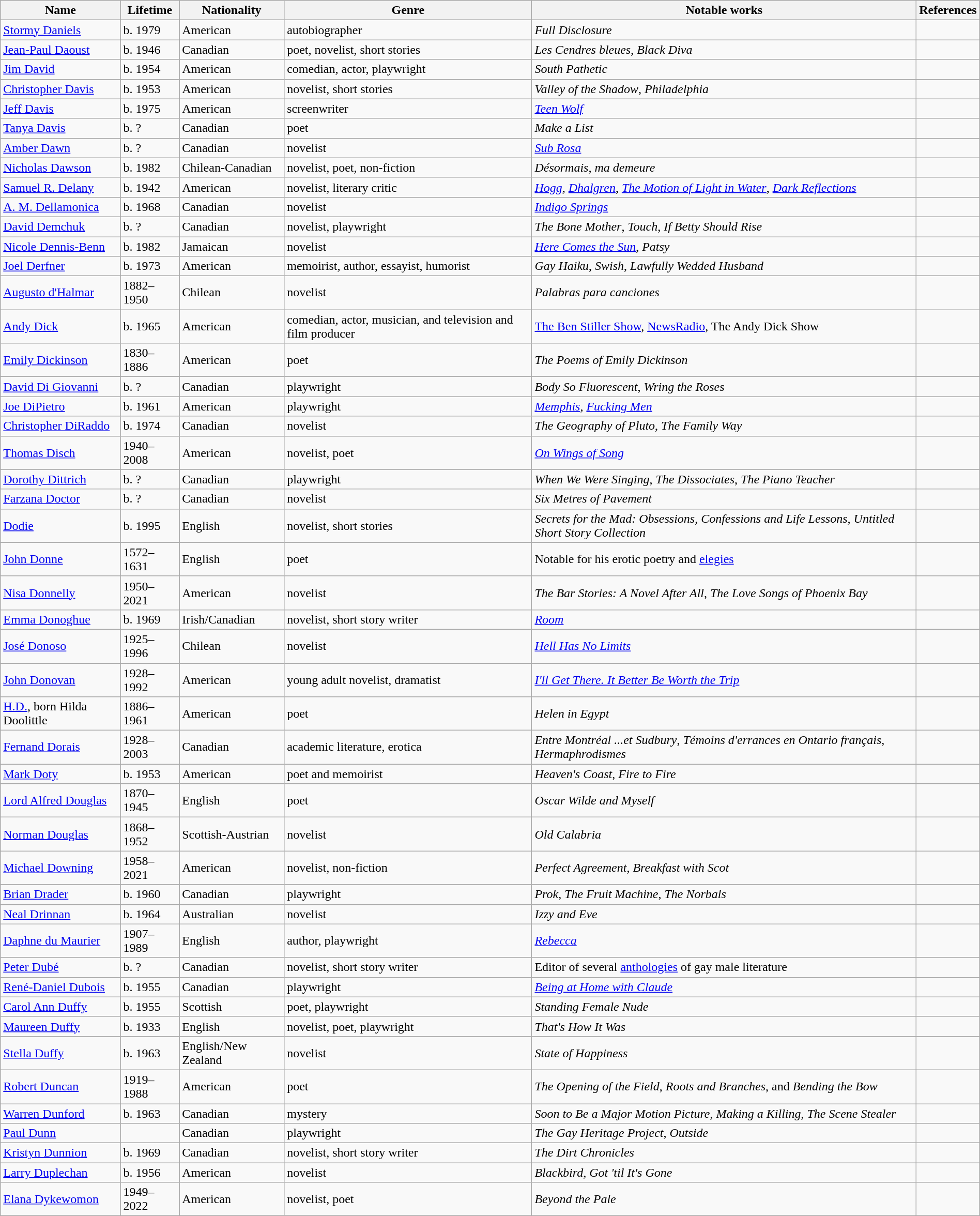<table class="wikitable" style="width:100%;">
<tr>
<th>Name</th>
<th>Lifetime</th>
<th>Nationality</th>
<th>Genre</th>
<th>Notable works</th>
<th>References</th>
</tr>
<tr>
<td><a href='#'>Stormy Daniels</a></td>
<td>b. 1979</td>
<td>American</td>
<td>autobiographer</td>
<td><em>Full Disclosure</em></td>
<td></td>
</tr>
<tr>
<td><a href='#'>Jean-Paul Daoust</a></td>
<td>b. 1946</td>
<td>Canadian</td>
<td>poet, novelist, short stories</td>
<td><em>Les Cendres bleues</em>, <em>Black Diva</em></td>
<td></td>
</tr>
<tr>
<td><a href='#'>Jim David</a></td>
<td>b. 1954</td>
<td>American</td>
<td>comedian, actor, playwright</td>
<td><em>South Pathetic</em></td>
<td></td>
</tr>
<tr>
<td><a href='#'>Christopher Davis</a></td>
<td>b. 1953</td>
<td>American</td>
<td>novelist, short stories</td>
<td><em>Valley of the Shadow</em>, <em>Philadelphia</em></td>
<td></td>
</tr>
<tr>
<td><a href='#'>Jeff Davis</a></td>
<td>b. 1975</td>
<td>American</td>
<td>screenwriter</td>
<td><em><a href='#'>Teen Wolf</a></em></td>
<td></td>
</tr>
<tr>
<td><a href='#'>Tanya Davis</a></td>
<td>b. ?</td>
<td>Canadian</td>
<td>poet</td>
<td><em>Make a List</em></td>
<td></td>
</tr>
<tr>
<td><a href='#'>Amber Dawn</a></td>
<td>b. ?</td>
<td>Canadian</td>
<td>novelist</td>
<td><em><a href='#'>Sub Rosa</a></em></td>
<td></td>
</tr>
<tr>
<td><a href='#'>Nicholas Dawson</a></td>
<td>b. 1982</td>
<td>Chilean-Canadian</td>
<td>novelist, poet, non-fiction</td>
<td><em>Désormais, ma demeure</em></td>
<td></td>
</tr>
<tr>
<td><a href='#'>Samuel R. Delany</a></td>
<td>b. 1942</td>
<td>American</td>
<td>novelist, literary critic</td>
<td><em><a href='#'>Hogg</a></em>, <em><a href='#'>Dhalgren</a></em>, <em><a href='#'>The Motion of Light in Water</a></em>, <em><a href='#'>Dark Reflections</a></em></td>
<td></td>
</tr>
<tr>
<td><a href='#'>A. M. Dellamonica</a></td>
<td>b. 1968</td>
<td>Canadian</td>
<td>novelist</td>
<td><em><a href='#'>Indigo Springs</a></em></td>
<td></td>
</tr>
<tr>
<td><a href='#'>David Demchuk</a></td>
<td>b. ?</td>
<td>Canadian</td>
<td>novelist, playwright</td>
<td><em>The Bone Mother</em>, <em>Touch</em>, <em>If Betty Should Rise</em></td>
<td></td>
</tr>
<tr>
<td><a href='#'>Nicole Dennis-Benn</a></td>
<td>b. 1982</td>
<td>Jamaican</td>
<td>novelist</td>
<td><em><a href='#'>Here Comes the Sun</a></em>, <em>Patsy</em></td>
<td></td>
</tr>
<tr>
<td><a href='#'>Joel Derfner</a></td>
<td>b. 1973</td>
<td>American</td>
<td>memoirist, author, essayist, humorist</td>
<td><em>Gay Haiku</em>, <em>Swish</em>, <em>Lawfully Wedded Husband</em></td>
<td></td>
</tr>
<tr>
<td><a href='#'>Augusto d'Halmar</a></td>
<td>1882–1950</td>
<td>Chilean</td>
<td>novelist</td>
<td><em>Palabras para canciones</em></td>
<td></td>
</tr>
<tr>
<td><a href='#'>Andy Dick</a></td>
<td>b. 1965</td>
<td>American</td>
<td>comedian, actor, musician, and television and film producer</td>
<td><a href='#'>The Ben Stiller Show</a>, <a href='#'>NewsRadio</a>, The Andy Dick Show</td>
<td></td>
</tr>
<tr>
<td><a href='#'>Emily Dickinson</a></td>
<td>1830–1886</td>
<td>American</td>
<td>poet</td>
<td><em>The Poems of Emily Dickinson</em></td>
<td></td>
</tr>
<tr>
<td><a href='#'>David Di Giovanni</a></td>
<td>b. ?</td>
<td>Canadian</td>
<td>playwright</td>
<td><em>Body So Fluorescent</em>, <em>Wring the Roses</em></td>
<td></td>
</tr>
<tr>
<td><a href='#'>Joe DiPietro</a></td>
<td>b. 1961</td>
<td>American</td>
<td>playwright</td>
<td><em><a href='#'>Memphis</a></em>, <em><a href='#'>Fucking Men</a></em></td>
<td></td>
</tr>
<tr>
<td><a href='#'>Christopher DiRaddo</a></td>
<td>b. 1974</td>
<td>Canadian</td>
<td>novelist</td>
<td><em>The Geography of Pluto</em>, <em>The Family Way</em></td>
<td></td>
</tr>
<tr>
<td><a href='#'>Thomas Disch</a></td>
<td>1940–2008</td>
<td>American</td>
<td>novelist, poet</td>
<td><em><a href='#'>On Wings of Song</a></em></td>
<td></td>
</tr>
<tr>
<td><a href='#'>Dorothy Dittrich</a></td>
<td>b. ?</td>
<td>Canadian</td>
<td>playwright</td>
<td><em>When We Were Singing</em>, <em>The Dissociates</em>, <em>The Piano Teacher</em></td>
<td></td>
</tr>
<tr>
<td><a href='#'>Farzana Doctor</a></td>
<td>b. ?</td>
<td>Canadian</td>
<td>novelist</td>
<td><em>Six Metres of Pavement</em></td>
<td></td>
</tr>
<tr>
<td><a href='#'>Dodie</a></td>
<td>b. 1995</td>
<td>English</td>
<td>novelist, short stories</td>
<td><em>Secrets for the Mad: Obsessions, Confessions and Life Lessons, Untitled Short Story Collection</em></td>
<td></td>
</tr>
<tr>
<td><a href='#'>John Donne</a></td>
<td>1572–1631</td>
<td>English</td>
<td>poet</td>
<td>Notable for his erotic poetry and <a href='#'>elegies</a></td>
<td></td>
</tr>
<tr>
<td><a href='#'>Nisa Donnelly</a></td>
<td>1950–2021</td>
<td>American</td>
<td>novelist</td>
<td><em>The Bar Stories: A Novel After All</em>, <em>The Love Songs of Phoenix Bay</em></td>
<td></td>
</tr>
<tr>
<td><a href='#'>Emma Donoghue</a></td>
<td>b. 1969</td>
<td>Irish/Canadian</td>
<td>novelist, short story writer</td>
<td><em><a href='#'>Room</a></em></td>
<td></td>
</tr>
<tr>
<td><a href='#'>José Donoso</a></td>
<td>1925–1996</td>
<td>Chilean</td>
<td>novelist</td>
<td><em><a href='#'>Hell Has No Limits</a></em></td>
<td></td>
</tr>
<tr>
<td><a href='#'>John Donovan</a></td>
<td>1928–1992</td>
<td>American</td>
<td>young adult novelist, dramatist</td>
<td><em><a href='#'>I'll Get There. It Better Be Worth the Trip</a></em></td>
<td></td>
</tr>
<tr>
<td><a href='#'>H.D.</a>, born Hilda Doolittle</td>
<td>1886–1961</td>
<td>American</td>
<td>poet</td>
<td><em>Helen in Egypt</em></td>
<td></td>
</tr>
<tr>
<td><a href='#'>Fernand Dorais</a></td>
<td>1928–2003</td>
<td>Canadian</td>
<td>academic literature, erotica</td>
<td><em>Entre Montréal ...et Sudbury</em>, <em>Témoins d'errances en Ontario français</em>, <em>Hermaphrodismes</em></td>
<td></td>
</tr>
<tr>
<td><a href='#'>Mark Doty</a></td>
<td>b. 1953</td>
<td>American</td>
<td>poet and memoirist</td>
<td><em>Heaven's Coast</em>, <em>Fire to Fire</em></td>
<td></td>
</tr>
<tr>
<td><a href='#'>Lord Alfred Douglas</a></td>
<td>1870–1945</td>
<td>English</td>
<td>poet</td>
<td><em>Oscar Wilde and Myself</em></td>
<td></td>
</tr>
<tr>
<td><a href='#'>Norman Douglas</a></td>
<td>1868–1952</td>
<td>Scottish-Austrian</td>
<td>novelist</td>
<td><em>Old Calabria</em></td>
<td></td>
</tr>
<tr>
<td><a href='#'>Michael Downing</a></td>
<td>1958–2021</td>
<td>American</td>
<td>novelist, non-fiction</td>
<td><em>Perfect Agreement</em>, <em>Breakfast with Scot</em></td>
<td></td>
</tr>
<tr>
<td><a href='#'>Brian Drader</a></td>
<td>b. 1960</td>
<td>Canadian</td>
<td>playwright</td>
<td><em>Prok</em>, <em>The Fruit Machine</em>, <em>The Norbals</em></td>
<td></td>
</tr>
<tr>
<td><a href='#'>Neal Drinnan</a></td>
<td>b. 1964</td>
<td>Australian</td>
<td>novelist</td>
<td><em>Izzy and Eve</em></td>
<td></td>
</tr>
<tr>
<td><a href='#'>Daphne du Maurier</a></td>
<td>1907–1989</td>
<td>English</td>
<td>author, playwright</td>
<td><em><a href='#'>Rebecca</a></em></td>
<td></td>
</tr>
<tr>
<td><a href='#'>Peter Dubé</a></td>
<td>b. ?</td>
<td>Canadian</td>
<td>novelist, short story writer</td>
<td>Editor of several <a href='#'>anthologies</a> of gay male literature</td>
<td></td>
</tr>
<tr>
<td><a href='#'>René-Daniel Dubois</a></td>
<td>b. 1955</td>
<td>Canadian</td>
<td>playwright</td>
<td><em><a href='#'>Being at Home with Claude</a></em></td>
<td></td>
</tr>
<tr>
<td><a href='#'>Carol Ann Duffy</a></td>
<td>b. 1955</td>
<td>Scottish</td>
<td>poet, playwright</td>
<td><em>Standing Female Nude</em></td>
<td></td>
</tr>
<tr>
<td><a href='#'>Maureen Duffy</a></td>
<td>b. 1933</td>
<td>English</td>
<td>novelist, poet, playwright</td>
<td><em>That's How It Was</em></td>
<td></td>
</tr>
<tr>
<td><a href='#'>Stella Duffy</a></td>
<td>b. 1963</td>
<td>English/New Zealand</td>
<td>novelist</td>
<td><em>State of Happiness</em></td>
<td></td>
</tr>
<tr>
<td><a href='#'>Robert Duncan</a></td>
<td>1919–1988</td>
<td>American</td>
<td>poet</td>
<td><em>The Opening of the Field</em>, <em>Roots and Branches</em>, and <em>Bending the Bow</em></td>
<td></td>
</tr>
<tr>
<td><a href='#'>Warren Dunford</a></td>
<td>b. 1963</td>
<td>Canadian</td>
<td>mystery</td>
<td><em>Soon to Be a Major Motion Picture</em>, <em>Making a Killing</em>, <em>The Scene Stealer</em></td>
<td></td>
</tr>
<tr>
<td><a href='#'>Paul Dunn</a></td>
<td></td>
<td>Canadian</td>
<td>playwright</td>
<td><em>The Gay Heritage Project</em>, <em>Outside</em></td>
<td></td>
</tr>
<tr>
<td><a href='#'>Kristyn Dunnion</a></td>
<td>b. 1969</td>
<td>Canadian</td>
<td>novelist, short story writer</td>
<td><em>The Dirt Chronicles</em></td>
<td></td>
</tr>
<tr>
<td><a href='#'>Larry Duplechan</a></td>
<td>b. 1956</td>
<td>American</td>
<td>novelist</td>
<td><em>Blackbird</em>, <em>Got 'til It's Gone</em></td>
<td></td>
</tr>
<tr>
<td><a href='#'>Elana Dykewomon</a></td>
<td>1949–2022</td>
<td>American</td>
<td>novelist, poet</td>
<td><em>Beyond the Pale</em></td>
<td></td>
</tr>
</table>
